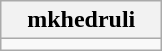<table class="wikitable" style="width:100">
<tr>
<th width="100">mkhedruli</th>
</tr>
<tr>
<td align="center"></td>
</tr>
</table>
